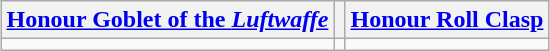<table class="wikitable" style="margin:0.5em auto">
<tr>
<th><a href='#'>Honour Goblet of the <em>Luftwaffe</em></a></th>
<th></th>
<th><a href='#'>Honour Roll Clasp</a></th>
</tr>
<tr>
<td></td>
<td></td>
<td></td>
</tr>
</table>
